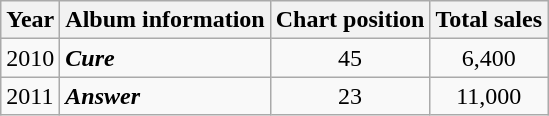<table class="wikitable">
<tr>
<th>Year</th>
<th>Album information</th>
<th>Chart position<br></th>
<th>Total sales<br></th>
</tr>
<tr>
<td>2010</td>
<td><strong><em>Cure</em></strong><br></td>
<td align="center">45</td>
<td align="center">6,400</td>
</tr>
<tr>
<td>2011</td>
<td><strong><em>Answer</em></strong><br></td>
<td align="center">23</td>
<td align="center">11,000</td>
</tr>
</table>
